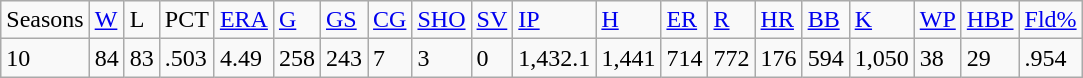<table class="wikitable">
<tr>
<td>Seasons</td>
<td><a href='#'>W</a></td>
<td>L</td>
<td>PCT</td>
<td><a href='#'>ERA</a></td>
<td><a href='#'>G</a></td>
<td><a href='#'>GS</a></td>
<td><a href='#'>CG</a></td>
<td><a href='#'>SHO</a></td>
<td><a href='#'>SV</a></td>
<td><a href='#'>IP</a></td>
<td><a href='#'>H</a></td>
<td><a href='#'>ER</a></td>
<td><a href='#'>R</a></td>
<td><a href='#'>HR</a></td>
<td><a href='#'>BB</a></td>
<td><a href='#'>K</a></td>
<td><a href='#'>WP</a></td>
<td><a href='#'>HBP</a></td>
<td><a href='#'>Fld%</a></td>
</tr>
<tr>
<td>10</td>
<td>84</td>
<td>83</td>
<td>.503</td>
<td>4.49</td>
<td>258</td>
<td>243</td>
<td>7</td>
<td>3</td>
<td>0</td>
<td>1,432.1</td>
<td>1,441</td>
<td>714</td>
<td>772</td>
<td>176</td>
<td>594</td>
<td>1,050</td>
<td>38</td>
<td>29</td>
<td>.954</td>
</tr>
</table>
